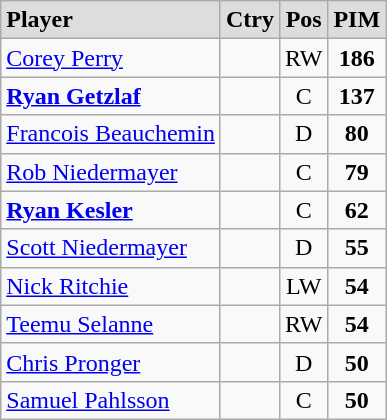<table class="wikitable">
<tr align="center" style="font-weight:bold; background-color:#dddddd;" |>
<td align="left">Player</td>
<td>Ctry</td>
<td>Pos</td>
<td>PIM</td>
</tr>
<tr align="center">
<td align="left"><a href='#'>Corey Perry</a></td>
<td></td>
<td>RW</td>
<td><strong>186</strong></td>
</tr>
<tr align="center">
<td align="left"><strong><a href='#'>Ryan Getzlaf</a></strong></td>
<td></td>
<td>C</td>
<td><strong>137</strong></td>
</tr>
<tr align="center">
<td align="left"><a href='#'>Francois Beauchemin</a></td>
<td></td>
<td>D</td>
<td><strong>80</strong></td>
</tr>
<tr align="center">
<td align="left"><a href='#'>Rob Niedermayer</a></td>
<td></td>
<td>C</td>
<td><strong>79</strong></td>
</tr>
<tr align="center">
<td align="left"><strong><a href='#'>Ryan Kesler</a></strong></td>
<td></td>
<td>C</td>
<td><strong>62</strong></td>
</tr>
<tr align="center">
<td align="left"><a href='#'>Scott Niedermayer</a></td>
<td></td>
<td>D</td>
<td><strong>55</strong></td>
</tr>
<tr align="center">
<td align="left"><a href='#'>Nick Ritchie</a></td>
<td></td>
<td>LW</td>
<td><strong>54</strong></td>
</tr>
<tr align="center">
<td align="left"><a href='#'>Teemu Selanne</a></td>
<td></td>
<td>RW</td>
<td><strong>54</strong></td>
</tr>
<tr align="center">
<td align="left"><a href='#'>Chris Pronger</a></td>
<td></td>
<td>D</td>
<td><strong>50</strong></td>
</tr>
<tr align="center">
<td align="left"><a href='#'>Samuel Pahlsson</a></td>
<td></td>
<td>C</td>
<td><strong>50</strong></td>
</tr>
</table>
